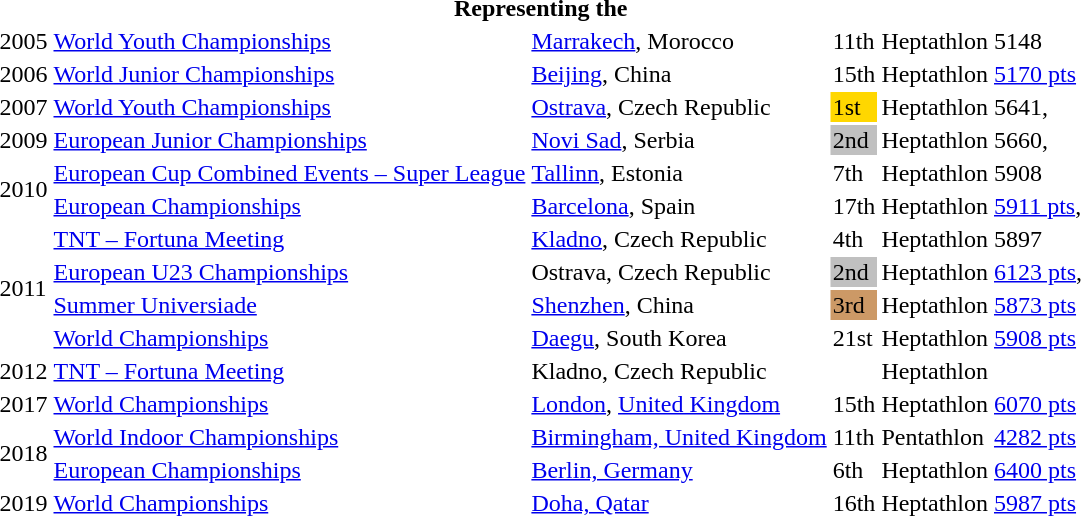<table>
<tr>
<th colspan="6">Representing the </th>
</tr>
<tr>
<td>2005</td>
<td><a href='#'>World Youth Championships</a></td>
<td><a href='#'>Marrakech</a>, Morocco</td>
<td>11th</td>
<td>Heptathlon</td>
<td>5148</td>
</tr>
<tr>
<td>2006</td>
<td><a href='#'>World Junior Championships</a></td>
<td><a href='#'>Beijing</a>, China</td>
<td>15th</td>
<td>Heptathlon</td>
<td><a href='#'>5170 pts</a></td>
</tr>
<tr>
<td>2007</td>
<td><a href='#'>World Youth Championships</a></td>
<td><a href='#'>Ostrava</a>, Czech Republic</td>
<td style="background:gold">1st</td>
<td>Heptathlon</td>
<td>5641, <strong></strong></td>
</tr>
<tr>
<td>2009</td>
<td><a href='#'>European Junior Championships</a></td>
<td><a href='#'>Novi Sad</a>, Serbia</td>
<td style="background:silver">2nd</td>
<td>Heptathlon</td>
<td>5660, <strong></strong></td>
</tr>
<tr>
<td rowspan="2">2010</td>
<td><a href='#'>European Cup Combined Events – Super League</a></td>
<td><a href='#'>Tallinn</a>, Estonia</td>
<td>7th</td>
<td>Heptathlon</td>
<td>5908</td>
</tr>
<tr>
<td><a href='#'>European Championships</a></td>
<td><a href='#'>Barcelona</a>, Spain</td>
<td>17th</td>
<td>Heptathlon</td>
<td><a href='#'>5911 pts</a>, <strong></strong></td>
</tr>
<tr>
<td rowspan="4">2011</td>
<td><a href='#'>TNT – Fortuna Meeting</a></td>
<td><a href='#'>Kladno</a>, Czech Republic</td>
<td>4th</td>
<td>Heptathlon</td>
<td>5897</td>
</tr>
<tr>
<td><a href='#'>European U23 Championships</a></td>
<td>Ostrava, Czech Republic</td>
<td style="background:silver">2nd</td>
<td>Heptathlon</td>
<td><a href='#'>6123 pts</a>, <strong></strong></td>
</tr>
<tr>
<td><a href='#'>Summer Universiade</a></td>
<td><a href='#'>Shenzhen</a>, China</td>
<td style="background:#cc9966">3rd</td>
<td>Heptathlon</td>
<td><a href='#'>5873 pts</a></td>
</tr>
<tr>
<td><a href='#'>World Championships</a></td>
<td><a href='#'>Daegu</a>, South Korea</td>
<td>21st</td>
<td>Heptathlon</td>
<td><a href='#'>5908 pts</a></td>
</tr>
<tr>
<td>2012</td>
<td><a href='#'>TNT – Fortuna Meeting</a></td>
<td>Kladno, Czech Republic</td>
<td></td>
<td>Heptathlon</td>
<td></td>
</tr>
<tr>
<td>2017</td>
<td><a href='#'>World Championships</a></td>
<td><a href='#'>London</a>, <a href='#'>United Kingdom</a></td>
<td>15th</td>
<td>Heptathlon</td>
<td><a href='#'>6070 pts</a></td>
</tr>
<tr>
<td rowspan=2>2018</td>
<td><a href='#'>World Indoor Championships</a></td>
<td><a href='#'>Birmingham, United Kingdom</a></td>
<td>11th</td>
<td>Pentathlon</td>
<td><a href='#'>4282 pts</a></td>
</tr>
<tr>
<td><a href='#'>European Championships</a></td>
<td><a href='#'>Berlin, Germany</a></td>
<td>6th</td>
<td>Heptathlon</td>
<td><a href='#'>6400 pts</a></td>
</tr>
<tr>
<td>2019</td>
<td><a href='#'>World Championships</a></td>
<td><a href='#'>Doha, Qatar</a></td>
<td>16th</td>
<td>Heptathlon</td>
<td><a href='#'>5987 pts</a></td>
</tr>
</table>
